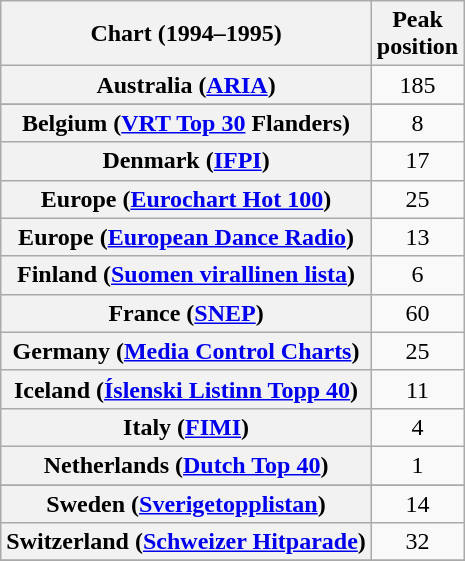<table class="wikitable sortable plainrowheaders" style="text-align:center">
<tr>
<th scope="col">Chart (1994–1995)</th>
<th scope="col">Peak<br>position</th>
</tr>
<tr>
<th scope="row">Australia (<a href='#'>ARIA</a>)</th>
<td>185</td>
</tr>
<tr>
</tr>
<tr>
<th scope="row">Belgium (<a href='#'>VRT Top 30</a> Flanders)</th>
<td>8</td>
</tr>
<tr>
<th scope="row">Denmark (<a href='#'>IFPI</a>)</th>
<td>17</td>
</tr>
<tr>
<th scope="row">Europe (<a href='#'>Eurochart Hot 100</a>)</th>
<td>25</td>
</tr>
<tr>
<th scope="row">Europe (<a href='#'>European Dance Radio</a>)</th>
<td>13</td>
</tr>
<tr>
<th scope="row">Finland (<a href='#'>Suomen virallinen lista</a>)</th>
<td>6</td>
</tr>
<tr>
<th scope="row">France (<a href='#'>SNEP</a>)</th>
<td>60</td>
</tr>
<tr>
<th scope="row">Germany (<a href='#'>Media Control Charts</a>)</th>
<td>25</td>
</tr>
<tr>
<th scope="row">Iceland (<a href='#'>Íslenski Listinn Topp 40</a>)</th>
<td>11</td>
</tr>
<tr>
<th scope="row">Italy (<a href='#'>FIMI</a>)</th>
<td>4</td>
</tr>
<tr>
<th scope="row">Netherlands (<a href='#'>Dutch Top 40</a>)</th>
<td>1</td>
</tr>
<tr>
</tr>
<tr>
<th scope="row">Sweden (<a href='#'>Sverigetopplistan</a>)</th>
<td>14</td>
</tr>
<tr>
<th scope="row">Switzerland (<a href='#'>Schweizer Hitparade</a>)</th>
<td>32</td>
</tr>
<tr>
</tr>
</table>
